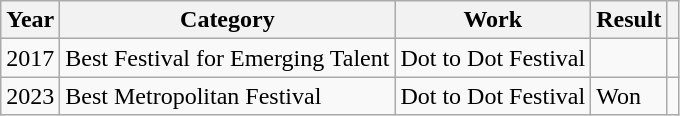<table class="wikitable">
<tr>
<th>Year</th>
<th>Category</th>
<th>Work</th>
<th>Result</th>
<th></th>
</tr>
<tr>
<td>2017</td>
<td>Best Festival for Emerging Talent</td>
<td>Dot to Dot Festival</td>
<td></td>
<td></td>
</tr>
<tr>
<td>2023</td>
<td>Best Metropolitan Festival</td>
<td>Dot to Dot Festival</td>
<td>Won</td>
<td></td>
</tr>
</table>
